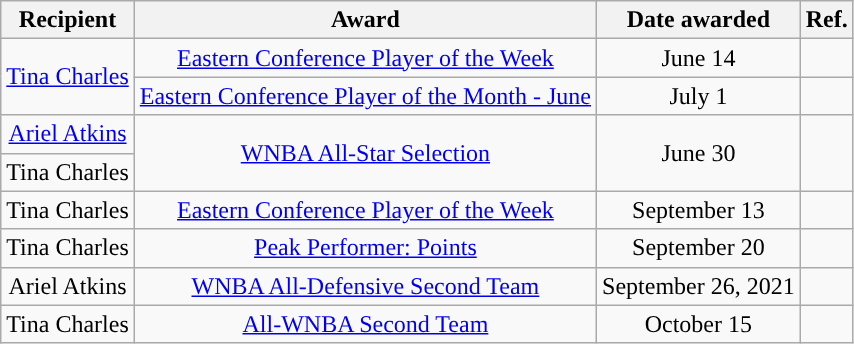<table class="wikitable sortable sortable" style="text-align: center">
<tr>
<th>Recipient</th>
<th>Award</th>
<th>Date awarded</th>
<th>Ref.</th>
</tr>
<tr>
<td rowspan=2><a href='#'>Tina Charles</a></td>
<td><a href='#'>Eastern Conference Player of the Week</a></td>
<td>June 14</td>
<td></td>
</tr>
<tr>
<td><a href='#'>Eastern Conference Player of the Month - June</a></td>
<td>July 1</td>
<td></td>
</tr>
<tr>
<td><a href='#'>Ariel Atkins</a></td>
<td rowspan=2><a href='#'>WNBA All-Star Selection</a></td>
<td rowspan=2>June 30</td>
<td rowspan=2></td>
</tr>
<tr>
<td>Tina Charles</td>
</tr>
<tr>
<td>Tina Charles</td>
<td><a href='#'>Eastern Conference Player of the Week</a></td>
<td>September 13</td>
<td></td>
</tr>
<tr>
<td>Tina Charles</td>
<td><a href='#'>Peak Performer: Points</a></td>
<td>September 20</td>
<td></td>
</tr>
<tr>
<td>Ariel Atkins</td>
<td><a href='#'>WNBA All-Defensive Second Team</a></td>
<td>September 26, 2021</td>
<td></td>
</tr>
<tr>
<td>Tina Charles</td>
<td><a href='#'>All-WNBA Second Team</a></td>
<td>October 15</td>
<td></td>
</tr>
</table>
